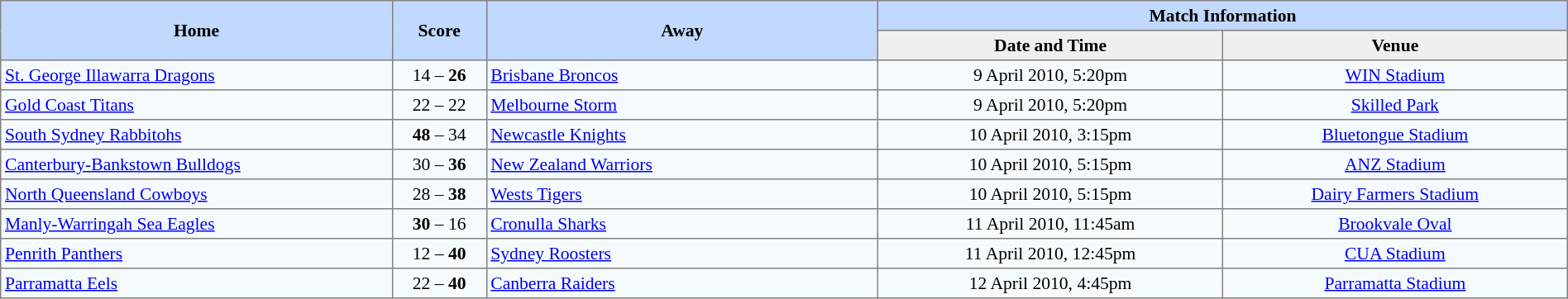<table border="1" cellpadding="3" cellspacing="0" style="border-collapse:collapse; font-size:90%; text-align:center; width:100%;">
<tr style="background:#c1d8ff;">
<th rowspan="2" style="width:25%;">Home</th>
<th rowspan="2" style="width:6%;">Score</th>
<th rowspan="2" style="width:25%;">Away</th>
<th colspan=6>Match Information</th>
</tr>
<tr style="background:#efefef;">
<th width=22%>Date and Time</th>
<th width=22%>Venue</th>
</tr>
<tr style="text-align:center; background:#f5faff;">
<td align=left> <a href='#'>St. George Illawarra Dragons</a></td>
<td>14 – <strong>26</strong></td>
<td align=left> <a href='#'>Brisbane Broncos</a></td>
<td>9 April 2010, 5:20pm</td>
<td><a href='#'>WIN Stadium</a></td>
</tr>
<tr style="text-align:center; background:#f5faff;">
<td align=left> <a href='#'>Gold Coast Titans</a></td>
<td>22 – 22</td>
<td align=left> <a href='#'>Melbourne Storm</a></td>
<td>9 April 2010, 5:20pm</td>
<td><a href='#'>Skilled Park</a></td>
</tr>
<tr style="text-align:center; background:#f5faff;">
<td align=left> <a href='#'>South Sydney Rabbitohs</a></td>
<td><strong>48</strong> – 34</td>
<td align=left> <a href='#'>Newcastle Knights</a></td>
<td>10 April 2010, 3:15pm</td>
<td><a href='#'>Bluetongue Stadium</a></td>
</tr>
<tr style="text-align:center; background:#f5faff;">
<td align=left> <a href='#'>Canterbury-Bankstown Bulldogs</a></td>
<td>30 – <strong>36</strong></td>
<td align=left> <a href='#'>New Zealand Warriors</a></td>
<td>10 April 2010, 5:15pm</td>
<td><a href='#'>ANZ Stadium</a></td>
</tr>
<tr style="text-align:center; background:#f5faff;">
<td align=left> <a href='#'>North Queensland Cowboys</a></td>
<td>28 – <strong>38</strong></td>
<td align=left> <a href='#'>Wests Tigers</a></td>
<td>10 April 2010, 5:15pm</td>
<td><a href='#'>Dairy Farmers Stadium</a></td>
</tr>
<tr style="text-align:center; background:#f5faff;">
<td align=left> <a href='#'>Manly-Warringah Sea Eagles</a></td>
<td><strong>30</strong> – 16</td>
<td align=left> <a href='#'>Cronulla Sharks</a></td>
<td>11 April 2010, 11:45am</td>
<td><a href='#'>Brookvale Oval</a></td>
</tr>
<tr style="text-align:center; background:#f5faff;">
<td align=left> <a href='#'>Penrith Panthers</a></td>
<td>12 – <strong>40</strong></td>
<td align=left> <a href='#'>Sydney Roosters</a></td>
<td>11 April 2010, 12:45pm</td>
<td><a href='#'>CUA Stadium</a></td>
</tr>
<tr style="text-align:center; background:#f5faff;">
<td align=left> <a href='#'>Parramatta Eels</a></td>
<td>22 – <strong>40</strong></td>
<td align=left> <a href='#'>Canberra Raiders</a></td>
<td>12 April 2010, 4:45pm</td>
<td><a href='#'>Parramatta Stadium</a></td>
</tr>
</table>
